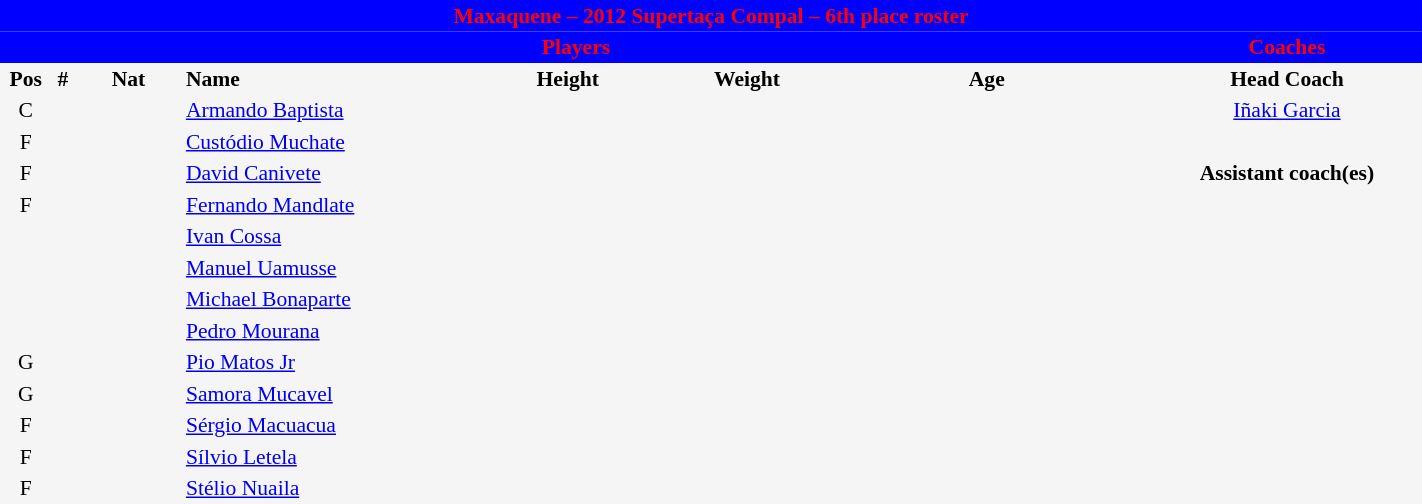<table border=0 cellpadding=2 cellspacing=0  |- bgcolor=#f5f5f5 style="text-align:center; font-size:90%;" width=75%>
<tr>
<td colspan="8" style="background: blue; color: red"><strong>Maxaquene – 2012 Supertaça Compal – 6th place roster</strong></td>
</tr>
<tr>
<td colspan="7" style="background: blue; color: red"><strong>Players</strong></td>
<td style="background: blue; color: red"><strong>Coaches</strong></td>
</tr>
<tr style="background=#f5f5f5; color: black">
<th width=5px>Pos</th>
<th width=5px>#</th>
<th width=50px>Nat</th>
<th width=135px align=left>Name</th>
<th width=100px>Height</th>
<th width=70px>Weight</th>
<th width=160px>Age</th>
<th width=130px>Head Coach</th>
</tr>
<tr>
<td>C</td>
<td></td>
<td></td>
<td align=left><a href='#'>Armando Baptista</a></td>
<td><span></span></td>
<td></td>
<td><span></span></td>
<td> <a href='#'>Iñaki Garcia</a></td>
</tr>
<tr>
<td>F</td>
<td></td>
<td></td>
<td align=left><a href='#'>Custódio Muchate</a></td>
<td><span></span></td>
<td></td>
<td><span></span></td>
</tr>
<tr>
<td>F</td>
<td></td>
<td></td>
<td align=left><a href='#'>David Canivete</a></td>
<td><span></span></td>
<td></td>
<td><span></span></td>
<td><strong>Assistant coach(es)</strong></td>
</tr>
<tr>
<td>F</td>
<td></td>
<td></td>
<td align=left><a href='#'>Fernando Mandlate</a></td>
<td><span></span></td>
<td></td>
<td><span></span></td>
</tr>
<tr>
<td></td>
<td></td>
<td></td>
<td align=left><a href='#'>Ivan Cossa</a></td>
<td></td>
<td></td>
<td></td>
</tr>
<tr>
<td></td>
<td></td>
<td></td>
<td align=left><a href='#'>Manuel Uamusse</a></td>
<td></td>
<td></td>
<td><span></span></td>
</tr>
<tr>
<td></td>
<td></td>
<td></td>
<td align=left><a href='#'>Michael Bonaparte</a></td>
<td><span></span></td>
<td></td>
<td><span></span></td>
</tr>
<tr>
<td></td>
<td></td>
<td></td>
<td align=left><a href='#'>Pedro Mourana</a></td>
<td></td>
<td></td>
<td><span></span></td>
</tr>
<tr>
<td>G</td>
<td></td>
<td></td>
<td align=left><a href='#'>Pio Matos Jr</a></td>
<td><span></span></td>
<td></td>
<td><span></span></td>
</tr>
<tr>
<td>G</td>
<td></td>
<td></td>
<td align=left><a href='#'>Samora Mucavel</a></td>
<td><span></span></td>
<td></td>
<td><span></span></td>
</tr>
<tr>
<td>F</td>
<td></td>
<td></td>
<td align=left><a href='#'>Sérgio Macuacua</a></td>
<td><span></span></td>
<td></td>
<td><span></span></td>
</tr>
<tr>
<td>F</td>
<td></td>
<td></td>
<td align=left><a href='#'>Sílvio Letela</a></td>
<td><span></span></td>
<td></td>
<td><span></span></td>
</tr>
<tr>
<td>F</td>
<td></td>
<td></td>
<td align=left><a href='#'>Stélio Nuaila</a></td>
<td><span></span></td>
<td></td>
<td><span></span></td>
</tr>
</table>
